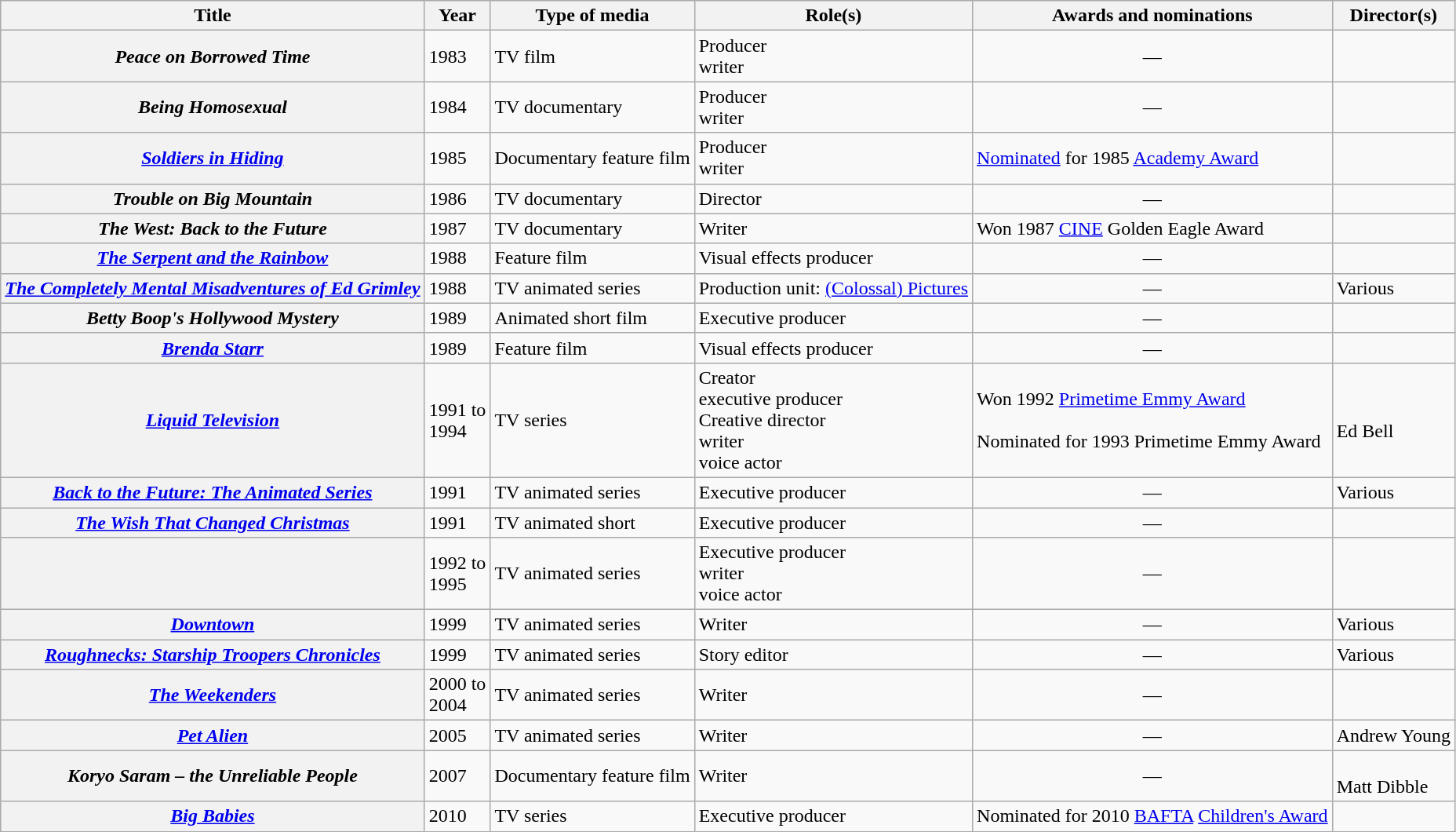<table class="wikitable plainrowheaders sortable">
<tr>
<th scope=col>Title</th>
<th scope=col>Year</th>
<th scope=col>Type of media</th>
<th scope=col>Role(s)</th>
<th scope=col>Awards and nominations</th>
<th scope=col>Director(s)</th>
</tr>
<tr>
<th scope=row><em>Peace on Borrowed Time</em></th>
<td>1983</td>
<td>TV film</td>
<td>Producer<br>writer</td>
<td align=center>—</td>
<td></td>
</tr>
<tr>
<th scope=row><em>Being Homosexual</em></th>
<td>1984</td>
<td>TV documentary</td>
<td>Producer<br>writer</td>
<td align=center>—</td>
<td></td>
</tr>
<tr>
<th scope=row><em><a href='#'>Soldiers in Hiding</a></em></th>
<td>1985</td>
<td>Documentary feature film</td>
<td>Producer<br>writer</td>
<td><a href='#'>Nominated</a> for 1985 <a href='#'>Academy Award</a></td>
<td></td>
</tr>
<tr>
<th scope=row><em>Trouble on Big Mountain</em></th>
<td>1986</td>
<td>TV documentary</td>
<td>Director</td>
<td align=center>—</td>
<td></td>
</tr>
<tr>
<th scope=row><em>The West: Back to the Future</em></th>
<td>1987</td>
<td>TV documentary</td>
<td>Writer</td>
<td>Won 1987 <a href='#'>CINE</a> Golden Eagle Award</td>
<td></td>
</tr>
<tr>
<th scope=row><em><a href='#'>The Serpent and the Rainbow</a></em></th>
<td>1988</td>
<td>Feature film</td>
<td>Visual effects producer</td>
<td align=center>—</td>
<td></td>
</tr>
<tr>
<th scope=row><em><a href='#'>The Completely Mental Misadventures of Ed Grimley</a></em></th>
<td>1988</td>
<td>TV animated series</td>
<td>Production unit: <a href='#'>(Colossal) Pictures</a></td>
<td align=center>—</td>
<td>Various</td>
</tr>
<tr>
<th scope=row><em>Betty Boop's Hollywood Mystery</em></th>
<td>1989</td>
<td>Animated short film</td>
<td>Executive producer</td>
<td align=center>—</td>
<td></td>
</tr>
<tr>
<th scope=row><em><a href='#'>Brenda Starr</a></em></th>
<td>1989</td>
<td>Feature film</td>
<td>Visual effects producer</td>
<td align=center>—</td>
<td></td>
</tr>
<tr>
<th scope=row><em><a href='#'>Liquid Television</a></em></th>
<td>1991 to<br>1994</td>
<td>TV series</td>
<td>Creator<br>executive producer<br>Creative director<br>writer<br>voice actor</td>
<td>Won 1992 <a href='#'>Primetime Emmy Award</a><br><br>Nominated for 1993 Primetime Emmy Award</td>
<td><br>Ed Bell</td>
</tr>
<tr>
<th scope=row><em><a href='#'>Back to the Future: The Animated Series</a></em></th>
<td>1991</td>
<td>TV animated series</td>
<td>Executive producer</td>
<td align=center>—</td>
<td>Various</td>
</tr>
<tr>
<th scope=row><em><a href='#'>The Wish That Changed Christmas</a></em></th>
<td>1991</td>
<td>TV animated short</td>
<td>Executive producer</td>
<td align=center>—</td>
<td></td>
</tr>
<tr>
<th scope=row></th>
<td>1992 to<br>1995</td>
<td>TV animated series</td>
<td>Executive producer<br>writer<br>voice actor</td>
<td align=center>—</td>
<td></td>
</tr>
<tr>
<th scope=row><em><a href='#'>Downtown</a></em></th>
<td>1999</td>
<td>TV animated series</td>
<td>Writer</td>
<td align=center>—</td>
<td>Various</td>
</tr>
<tr>
<th scope=row><em><a href='#'>Roughnecks: Starship Troopers Chronicles</a></em></th>
<td>1999</td>
<td>TV animated series</td>
<td>Story editor</td>
<td align=center>—</td>
<td>Various</td>
</tr>
<tr>
<th scope=row><em><a href='#'>The Weekenders</a></em></th>
<td>2000 to<br>2004</td>
<td>TV animated series</td>
<td>Writer</td>
<td align=center>—</td>
<td></td>
</tr>
<tr>
<th scope=row><em><a href='#'>Pet Alien</a></em></th>
<td>2005</td>
<td>TV animated series</td>
<td>Writer</td>
<td align=center>—</td>
<td>Andrew Young</td>
</tr>
<tr>
<th scope=row><em>Koryo Saram – the Unreliable People</em></th>
<td>2007</td>
<td>Documentary feature film</td>
<td>Writer</td>
<td align=center>—</td>
<td><br>Matt Dibble</td>
</tr>
<tr>
<th scope=row><em><a href='#'>Big Babies</a></em></th>
<td>2010</td>
<td>TV series</td>
<td>Executive producer</td>
<td>Nominated for 2010 <a href='#'>BAFTA</a> <a href='#'>Children's Award</a></td>
<td></td>
</tr>
</table>
